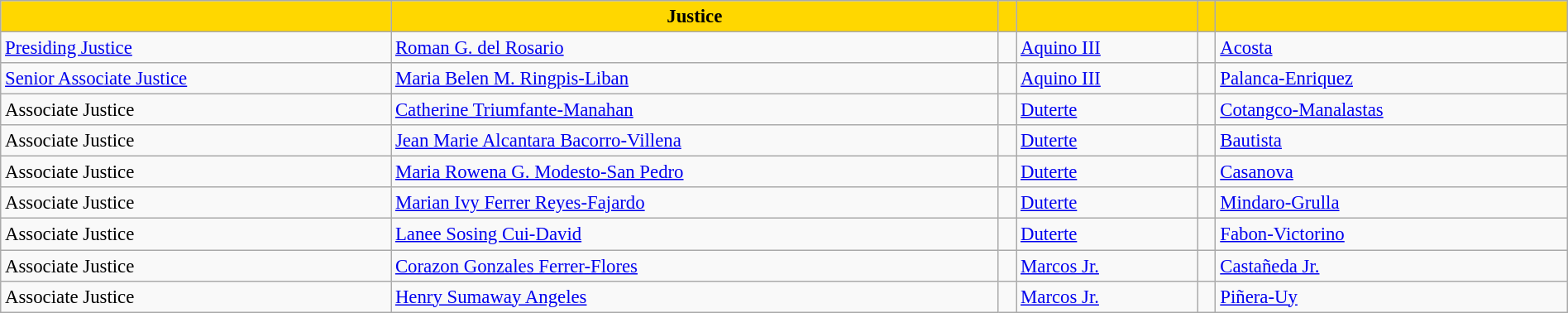<table class="wikitable sortable" style="margin:auto; width:100%; font-size:95%;">
<tr>
<th style="background-color: gold"></th>
<th style="background-color: gold">Justice</th>
<th style="background-color: gold"></th>
<th style="background-color: gold"></th>
<th style="background-color: gold"><br></th>
<th style="background-color: gold"></th>
</tr>
<tr>
<td><a href='#'>Presiding Justice</a></td>
<td> <a href='#'>Roman G. del Rosario</a><br></td>
<td></td>
<td> <a href='#'>Aquino III</a></td>
<td></td>
<td> <a href='#'>Acosta</a></td>
</tr>
<tr>
<td><a href='#'>Senior Associate Justice</a></td>
<td> <a href='#'>Maria Belen M. Ringpis-Liban</a><br></td>
<td></td>
<td> <a href='#'>Aquino III</a></td>
<td></td>
<td> <a href='#'>Palanca-Enriquez</a></td>
</tr>
<tr>
<td>Associate Justice</td>
<td> <a href='#'>Catherine Triumfante-Manahan</a><br></td>
<td></td>
<td> <a href='#'>Duterte</a></td>
<td></td>
<td> <a href='#'>Cotangco-Manalastas</a></td>
</tr>
<tr>
<td>Associate Justice</td>
<td> <a href='#'>Jean Marie Alcantara Bacorro-Villena</a><br></td>
<td> </td>
<td> <a href='#'>Duterte</a></td>
<td></td>
<td> <a href='#'>Bautista</a></td>
</tr>
<tr>
<td>Associate Justice</td>
<td> <a href='#'>Maria Rowena G. Modesto-San Pedro</a><br></td>
<td></td>
<td> <a href='#'>Duterte</a></td>
<td></td>
<td> <a href='#'>Casanova</a></td>
</tr>
<tr>
<td>Associate Justice</td>
<td> <a href='#'>Marian Ivy Ferrer Reyes-Fajardo</a><br></td>
<td></td>
<td> <a href='#'>Duterte</a></td>
<td></td>
<td> <a href='#'>Mindaro-Grulla</a></td>
</tr>
<tr>
<td>Associate Justice</td>
<td> <a href='#'>Lanee Sosing Cui-David</a><br></td>
<td></td>
<td> <a href='#'>Duterte</a></td>
<td></td>
<td> <a href='#'>Fabon-Victorino</a></td>
</tr>
<tr>
<td>Associate Justice</td>
<td> <a href='#'>Corazon Gonzales Ferrer-Flores</a><br></td>
<td></td>
<td> <a href='#'>Marcos Jr.</a></td>
<td></td>
<td> <a href='#'>Castañeda Jr.</a></td>
</tr>
<tr>
<td>Associate Justice</td>
<td> <a href='#'>Henry Sumaway Angeles</a><br></td>
<td></td>
<td> <a href='#'>Marcos Jr.</a></td>
<td></td>
<td> <a href='#'>Piñera-Uy</a></td>
</tr>
</table>
